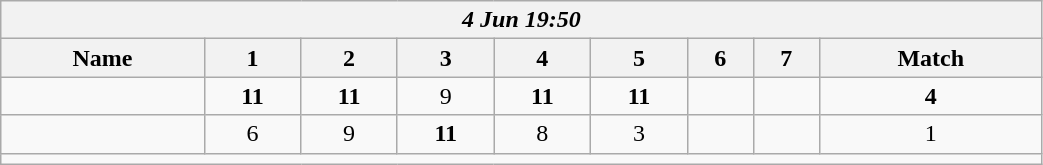<table class=wikitable style="text-align:center; width: 55%">
<tr>
<th colspan=17><em> 4 Jun 19:50</em></th>
</tr>
<tr>
<th>Name</th>
<th>1</th>
<th>2</th>
<th>3</th>
<th>4</th>
<th>5</th>
<th>6</th>
<th>7</th>
<th>Match</th>
</tr>
<tr>
<td style="text-align:left;"><strong></strong></td>
<td><strong>11</strong></td>
<td><strong>11</strong></td>
<td>9</td>
<td><strong>11</strong></td>
<td><strong>11</strong></td>
<td></td>
<td></td>
<td><strong>4</strong></td>
</tr>
<tr>
<td style="text-align:left;"></td>
<td>6</td>
<td>9</td>
<td><strong>11</strong></td>
<td>8</td>
<td>3</td>
<td></td>
<td></td>
<td>1</td>
</tr>
<tr>
<td colspan=17></td>
</tr>
</table>
